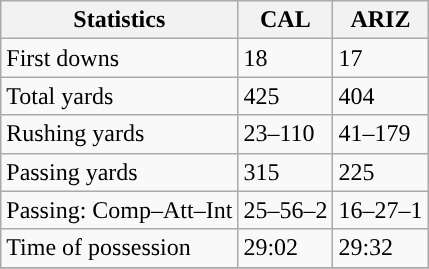<table class="wikitable" style="float: left;">
<tr>
<th>Statistics</th>
<th>CAL</th>
<th>ARIZ</th>
</tr>
<tr>
<td>First downs</td>
<td>18</td>
<td>17</td>
</tr>
<tr>
<td>Total yards</td>
<td>425</td>
<td>404</td>
</tr>
<tr>
<td>Rushing yards</td>
<td>23–110</td>
<td>41–179</td>
</tr>
<tr>
<td>Passing yards</td>
<td>315</td>
<td>225</td>
</tr>
<tr>
<td>Passing: Comp–Att–Int</td>
<td>25–56–2</td>
<td>16–27–1</td>
</tr>
<tr>
<td>Time of possession</td>
<td>29:02</td>
<td>29:32</td>
</tr>
<tr>
</tr>
</table>
